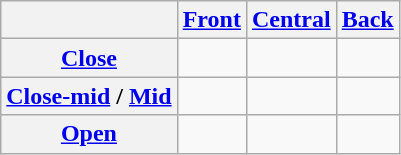<table class="wikitable" style="text-align: center;">
<tr>
<th></th>
<th><a href='#'>Front</a></th>
<th><a href='#'>Central</a></th>
<th><a href='#'>Back</a></th>
</tr>
<tr>
<th><a href='#'>Close</a></th>
<td> </td>
<td></td>
<td></td>
</tr>
<tr>
<th><a href='#'>Close-mid</a> / <a href='#'>Mid</a></th>
<td></td>
<td></td>
<td></td>
</tr>
<tr>
<th><a href='#'>Open</a></th>
<td></td>
<td></td>
<td></td>
</tr>
</table>
